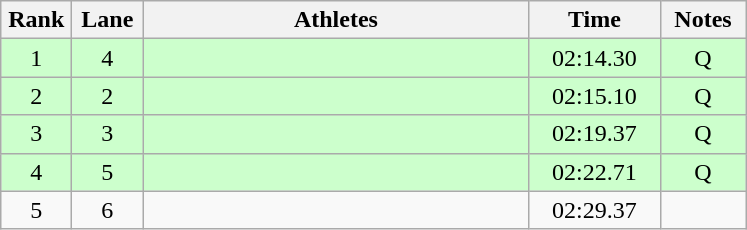<table class="wikitable sortable" style="text-align:center;">
<tr>
<th width=40>Rank</th>
<th width=40>Lane</th>
<th width=250>Athletes</th>
<th width=80>Time</th>
<th width=50>Notes</th>
</tr>
<tr bgcolor=ccffcc>
<td>1</td>
<td>4</td>
<td align=left></td>
<td>02:14.30</td>
<td>Q</td>
</tr>
<tr bgcolor=ccffcc>
<td>2</td>
<td>2</td>
<td align=left></td>
<td>02:15.10</td>
<td>Q</td>
</tr>
<tr bgcolor=ccffcc>
<td>3</td>
<td>3</td>
<td align=left></td>
<td>02:19.37</td>
<td>Q</td>
</tr>
<tr bgcolor=ccffcc>
<td>4</td>
<td>5</td>
<td align=left></td>
<td>02:22.71</td>
<td>Q</td>
</tr>
<tr>
<td>5</td>
<td>6</td>
<td align=left></td>
<td>02:29.37</td>
<td></td>
</tr>
</table>
